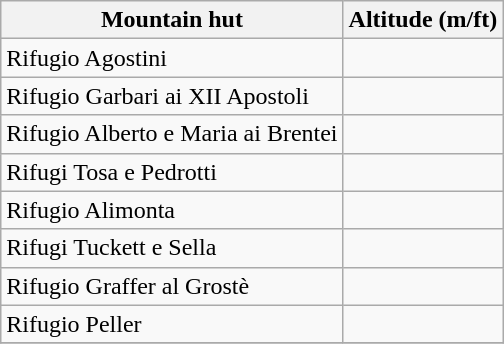<table class="wikitable">
<tr>
<th>Mountain hut</th>
<th colspan=1>Altitude (m/ft)</th>
</tr>
<tr>
<td>Rifugio Agostini</td>
<td></td>
</tr>
<tr>
<td>Rifugio Garbari ai XII Apostoli</td>
<td></td>
</tr>
<tr>
<td>Rifugio Alberto e Maria ai Brentei</td>
<td></td>
</tr>
<tr>
<td>Rifugi Tosa e Pedrotti</td>
<td></td>
</tr>
<tr>
<td>Rifugio Alimonta</td>
<td></td>
</tr>
<tr>
<td>Rifugi Tuckett e Sella</td>
<td></td>
</tr>
<tr>
<td>Rifugio Graffer al Grostè</td>
<td></td>
</tr>
<tr>
<td>Rifugio Peller</td>
<td></td>
</tr>
<tr>
</tr>
</table>
